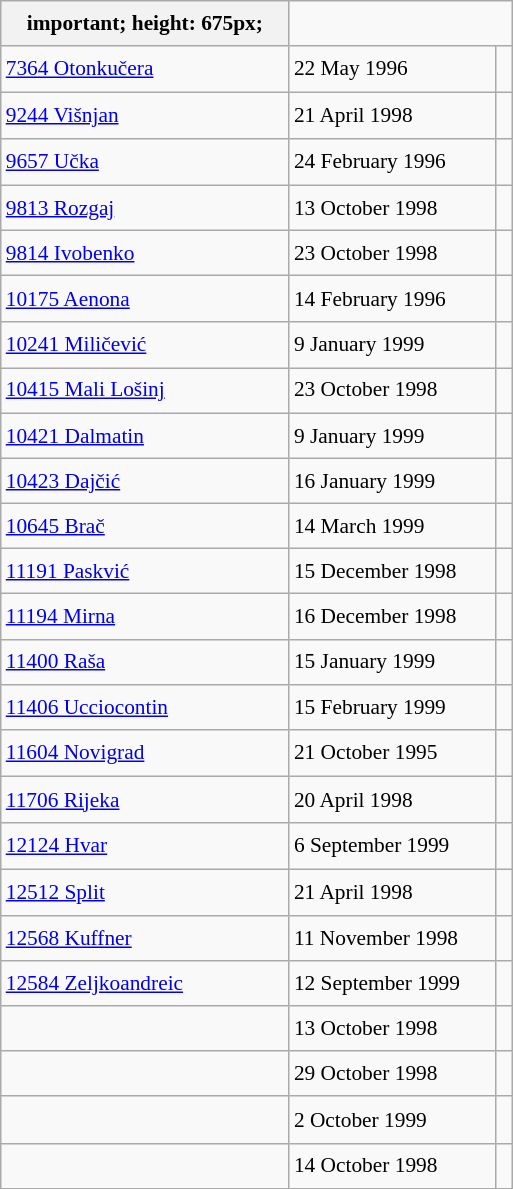<table class="wikitable" style="font-size: 89%; float: left; width: 24em; margin-right: 1em; line-height: 1.65em">
<tr>
<th>important; height: 675px;</th>
</tr>
<tr>
<td><a href='#'>7364 Otonkučera</a></td>
<td>22 May 1996</td>
<td><small></small></td>
</tr>
<tr>
<td><a href='#'>9244 Višnjan</a></td>
<td>21 April 1998</td>
<td><small></small> </td>
</tr>
<tr>
<td><a href='#'>9657 Učka</a></td>
<td>24 February 1996</td>
<td><small></small> </td>
</tr>
<tr>
<td><a href='#'>9813 Rozgaj</a></td>
<td>13 October 1998</td>
<td><small></small></td>
</tr>
<tr>
<td><a href='#'>9814 Ivobenko</a></td>
<td>23 October 1998</td>
<td><small></small></td>
</tr>
<tr>
<td><a href='#'>10175 Aenona</a></td>
<td>14 February 1996</td>
<td><small></small> </td>
</tr>
<tr>
<td><a href='#'>10241 Miličević</a></td>
<td>9 January 1999</td>
<td><small></small></td>
</tr>
<tr>
<td><a href='#'>10415 Mali Lošinj</a></td>
<td>23 October 1998</td>
<td><small></small></td>
</tr>
<tr>
<td><a href='#'>10421 Dalmatin</a></td>
<td>9 January 1999</td>
<td><small></small></td>
</tr>
<tr>
<td><a href='#'>10423 Dajčić</a></td>
<td>16 January 1999</td>
<td><small></small></td>
</tr>
<tr>
<td><a href='#'>10645 Brač</a></td>
<td>14 March 1999</td>
<td><small></small></td>
</tr>
<tr>
<td><a href='#'>11191 Paskvić</a></td>
<td>15 December 1998</td>
<td><small></small></td>
</tr>
<tr>
<td><a href='#'>11194 Mirna</a></td>
<td>16 December 1998</td>
<td><small></small></td>
</tr>
<tr>
<td><a href='#'>11400 Raša</a></td>
<td>15 January 1999</td>
<td><small></small></td>
</tr>
<tr>
<td><a href='#'>11406 Ucciocontin</a></td>
<td>15 February 1999</td>
<td><small></small></td>
</tr>
<tr>
<td><a href='#'>11604 Novigrad</a></td>
<td>21 October 1995</td>
<td><small></small> </td>
</tr>
<tr>
<td><a href='#'>11706 Rijeka</a></td>
<td>20 April 1998</td>
<td><small></small> </td>
</tr>
<tr>
<td><a href='#'>12124 Hvar</a></td>
<td>6 September 1999</td>
<td><small></small></td>
</tr>
<tr>
<td><a href='#'>12512 Split</a></td>
<td>21 April 1998</td>
<td><small></small> </td>
</tr>
<tr>
<td><a href='#'>12568 Kuffner</a></td>
<td>11 November 1998</td>
<td><small></small></td>
</tr>
<tr>
<td><a href='#'>12584 Zeljkoandreic</a></td>
<td>12 September 1999</td>
<td><small></small></td>
</tr>
<tr>
<td></td>
<td>13 October 1998</td>
<td><small></small></td>
</tr>
<tr>
<td></td>
<td>29 October 1998</td>
<td><small></small></td>
</tr>
<tr>
<td></td>
<td>2 October 1999</td>
<td><small></small> </td>
</tr>
<tr>
<td></td>
<td>14 October 1998</td>
<td><small></small></td>
</tr>
</table>
